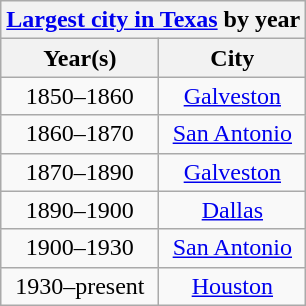<table class="wikitable floatleft" style="text-align:center;">
<tr>
<th colspan="2"><a href='#'>Largest city in Texas</a> by year</th>
</tr>
<tr>
<th>Year(s)</th>
<th>City</th>
</tr>
<tr>
<td>1850–1860</td>
<td><a href='#'>Galveston</a></td>
</tr>
<tr>
<td>1860–1870</td>
<td><a href='#'>San Antonio</a></td>
</tr>
<tr>
<td>1870–1890</td>
<td><a href='#'>Galveston</a></td>
</tr>
<tr>
<td>1890–1900</td>
<td><a href='#'>Dallas</a></td>
</tr>
<tr>
<td>1900–1930</td>
<td><a href='#'>San Antonio</a></td>
</tr>
<tr>
<td>1930–present</td>
<td><a href='#'>Houston</a></td>
</tr>
</table>
